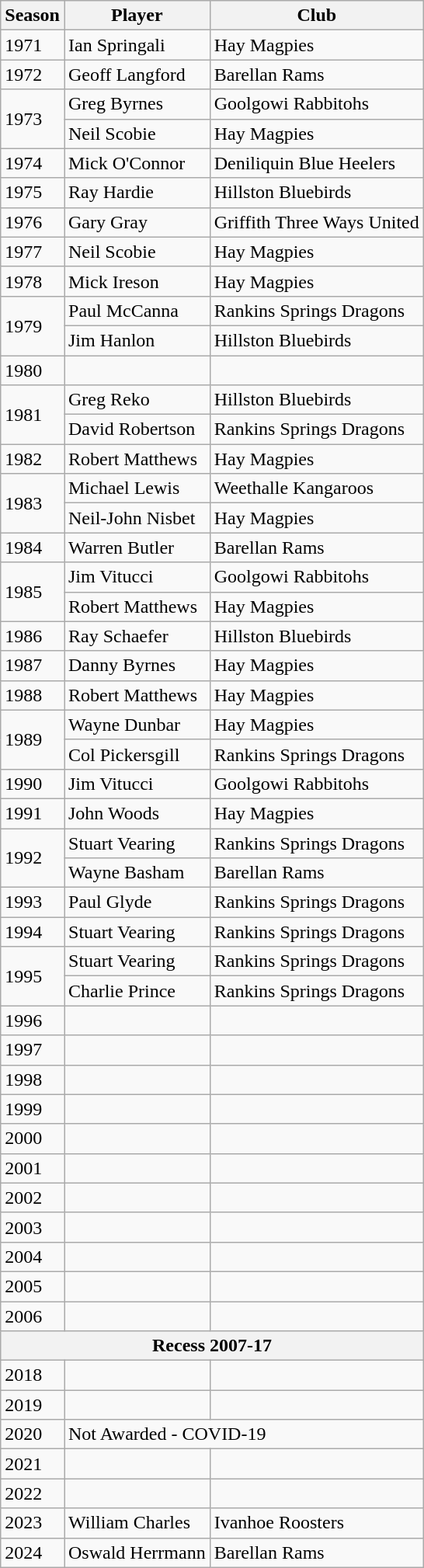<table class="wikitable sortable">
<tr>
<th>Season</th>
<th>Player</th>
<th>Club</th>
</tr>
<tr>
<td>1971</td>
<td>Ian Springali</td>
<td> Hay Magpies</td>
</tr>
<tr>
<td>1972</td>
<td>Geoff Langford</td>
<td> Barellan Rams</td>
</tr>
<tr>
<td rowspan="2">1973</td>
<td>Greg Byrnes</td>
<td> Goolgowi Rabbitohs</td>
</tr>
<tr>
<td>Neil Scobie</td>
<td> Hay Magpies</td>
</tr>
<tr>
<td>1974</td>
<td>Mick O'Connor</td>
<td> Deniliquin Blue Heelers</td>
</tr>
<tr>
<td>1975</td>
<td>Ray Hardie</td>
<td> Hillston Bluebirds</td>
</tr>
<tr>
<td>1976</td>
<td>Gary Gray</td>
<td> Griffith Three Ways United</td>
</tr>
<tr>
<td>1977</td>
<td>Neil Scobie</td>
<td> Hay Magpies</td>
</tr>
<tr>
<td>1978</td>
<td>Mick Ireson</td>
<td> Hay Magpies</td>
</tr>
<tr>
<td rowspan="2">1979</td>
<td>Paul McCanna</td>
<td> Rankins Springs Dragons</td>
</tr>
<tr>
<td>Jim Hanlon</td>
<td> Hillston Bluebirds</td>
</tr>
<tr>
<td>1980</td>
<td></td>
<td></td>
</tr>
<tr>
<td rowspan="2">1981</td>
<td>Greg Reko</td>
<td> Hillston Bluebirds</td>
</tr>
<tr>
<td>David Robertson</td>
<td> Rankins Springs Dragons</td>
</tr>
<tr>
<td>1982</td>
<td>Robert Matthews</td>
<td> Hay Magpies</td>
</tr>
<tr>
<td rowspan="2">1983</td>
<td>Michael Lewis</td>
<td> Weethalle Kangaroos</td>
</tr>
<tr>
<td>Neil-John Nisbet</td>
<td> Hay Magpies</td>
</tr>
<tr>
<td>1984</td>
<td>Warren Butler</td>
<td> Barellan Rams</td>
</tr>
<tr>
<td rowspan="2">1985</td>
<td>Jim Vitucci</td>
<td> Goolgowi Rabbitohs</td>
</tr>
<tr>
<td>Robert Matthews</td>
<td> Hay Magpies</td>
</tr>
<tr>
<td>1986</td>
<td>Ray Schaefer</td>
<td> Hillston Bluebirds</td>
</tr>
<tr>
<td>1987</td>
<td>Danny Byrnes</td>
<td> Hay Magpies</td>
</tr>
<tr>
<td>1988</td>
<td>Robert Matthews</td>
<td> Hay Magpies</td>
</tr>
<tr>
<td rowspan="2">1989</td>
<td>Wayne Dunbar</td>
<td> Hay Magpies</td>
</tr>
<tr>
<td>Col Pickersgill</td>
<td> Rankins Springs Dragons</td>
</tr>
<tr>
<td>1990</td>
<td>Jim Vitucci</td>
<td> Goolgowi Rabbitohs</td>
</tr>
<tr>
<td>1991</td>
<td>John Woods</td>
<td> Hay Magpies</td>
</tr>
<tr>
<td rowspan="2">1992</td>
<td>Stuart Vearing</td>
<td> Rankins Springs Dragons</td>
</tr>
<tr>
<td>Wayne Basham</td>
<td> Barellan Rams</td>
</tr>
<tr>
<td>1993</td>
<td>Paul Glyde</td>
<td> Rankins Springs Dragons</td>
</tr>
<tr>
<td>1994</td>
<td>Stuart Vearing</td>
<td> Rankins Springs Dragons</td>
</tr>
<tr>
<td rowspan="2">1995</td>
<td>Stuart Vearing</td>
<td> Rankins Springs Dragons</td>
</tr>
<tr>
<td>Charlie Prince</td>
<td> Rankins Springs Dragons</td>
</tr>
<tr>
<td>1996</td>
<td></td>
<td></td>
</tr>
<tr>
<td>1997</td>
<td></td>
<td></td>
</tr>
<tr>
<td>1998</td>
<td></td>
<td></td>
</tr>
<tr>
<td>1999</td>
<td></td>
<td></td>
</tr>
<tr>
<td>2000</td>
<td></td>
<td></td>
</tr>
<tr>
<td>2001</td>
<td></td>
<td></td>
</tr>
<tr>
<td>2002</td>
<td></td>
<td></td>
</tr>
<tr>
<td>2003</td>
<td></td>
<td></td>
</tr>
<tr>
<td>2004</td>
<td></td>
<td></td>
</tr>
<tr>
<td>2005</td>
<td></td>
<td></td>
</tr>
<tr>
<td>2006</td>
<td></td>
<td></td>
</tr>
<tr>
<th colspan="3">Recess 2007-17</th>
</tr>
<tr>
<td>2018</td>
<td></td>
<td></td>
</tr>
<tr>
<td>2019</td>
<td></td>
<td></td>
</tr>
<tr>
<td>2020</td>
<td colspan="2">Not Awarded - COVID-19</td>
</tr>
<tr>
<td>2021</td>
<td></td>
<td></td>
</tr>
<tr>
<td>2022</td>
<td></td>
<td></td>
</tr>
<tr>
<td>2023</td>
<td>William Charles</td>
<td> Ivanhoe Roosters</td>
</tr>
<tr>
<td>2024</td>
<td>Oswald Herrmann</td>
<td> Barellan Rams</td>
</tr>
</table>
